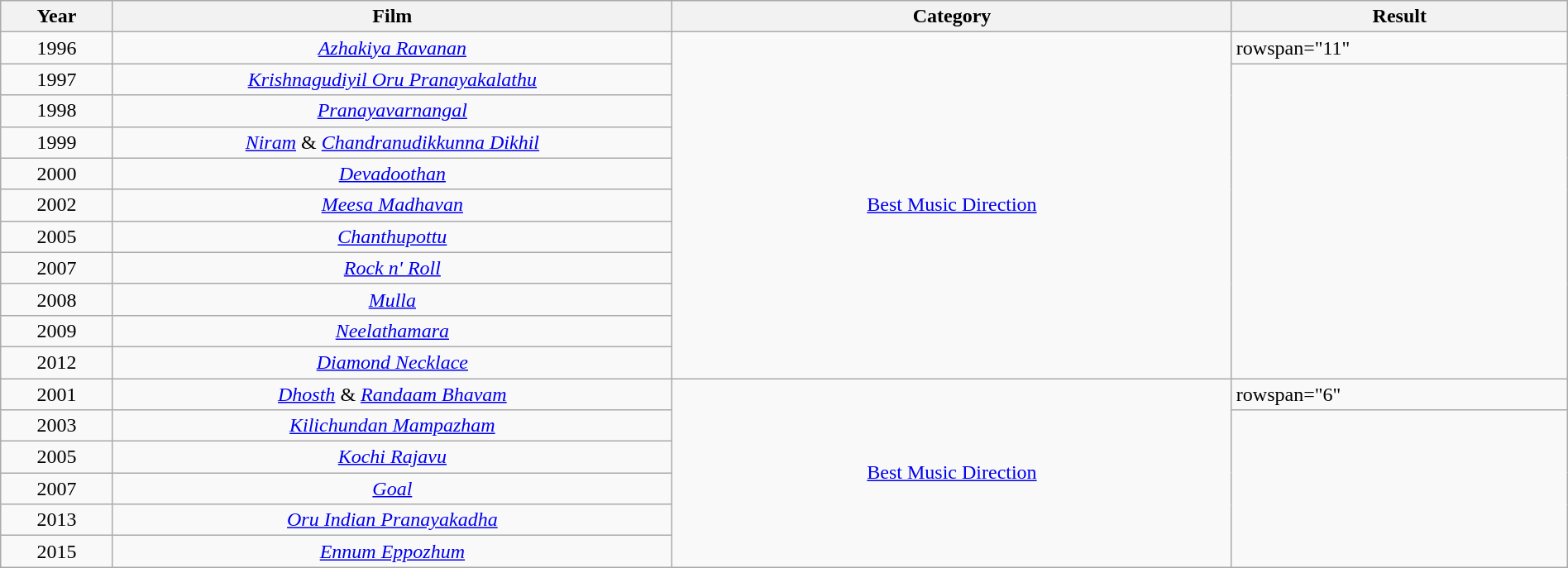<table class="wikitable" style="width:100%;">
<tr>
<th width=5%>Year</th>
<th style="width:25%;">Film</th>
<th style="width:25%;">Category</th>
<th style="width:15%;">Result</th>
</tr>
<tr>
<td style="text-align:center;">1996</td>
<td style="text-align:center;"><em><a href='#'>Azhakiya Ravanan</a></em></td>
<td style="text-align:center;" rowspan="11"><a href='#'>Best Music Direction</a></td>
<td>rowspan="11" </td>
</tr>
<tr style="text-align:center;">
<td>1997</td>
<td><em><a href='#'>Krishnagudiyil Oru Pranayakalathu</a></em></td>
</tr>
<tr style="text-align:center;">
<td>1998</td>
<td><em><a href='#'>Pranayavarnangal</a></em></td>
</tr>
<tr style="text-align:center;">
<td>1999</td>
<td><em><a href='#'>Niram</a></em> & <em><a href='#'>Chandranudikkunna Dikhil</a></em></td>
</tr>
<tr style="text-align:center;">
<td>2000</td>
<td><em><a href='#'>Devadoothan</a></em></td>
</tr>
<tr style="text-align:center;">
<td>2002</td>
<td><em><a href='#'>Meesa Madhavan</a></em></td>
</tr>
<tr style="text-align:center;">
<td>2005</td>
<td><em><a href='#'>Chanthupottu</a></em></td>
</tr>
<tr>
<td style="text-align:center;">2007</td>
<td style="text-align:center;"><em><a href='#'>Rock n' Roll</a></em></td>
</tr>
<tr>
<td style="text-align:center;">2008</td>
<td style="text-align:center;"><em><a href='#'>Mulla</a></em></td>
</tr>
<tr>
<td style="text-align:center;">2009</td>
<td style="text-align:center;"><em><a href='#'>Neelathamara</a></em></td>
</tr>
<tr>
<td style="text-align:center;">2012</td>
<td style="text-align:center;"><em><a href='#'>Diamond Necklace</a></em></td>
</tr>
<tr>
<td style="text-align:center;">2001</td>
<td style="text-align:center;"><em><a href='#'>Dhosth</a></em> & <em><a href='#'>Randaam Bhavam</a></em></td>
<td style="text-align:center;" rowspan="6"><a href='#'>Best Music Direction</a></td>
<td>rowspan="6" </td>
</tr>
<tr style="text-align:center;">
<td>2003</td>
<td><em><a href='#'>Kilichundan Mampazham</a></em></td>
</tr>
<tr style="text-align:center;">
<td>2005</td>
<td><em><a href='#'>Kochi Rajavu</a></em></td>
</tr>
<tr>
<td style="text-align:center;">2007</td>
<td style="text-align:center;"><em><a href='#'>Goal</a></em></td>
</tr>
<tr style="text-align:center;">
<td>2013</td>
<td><em><a href='#'>Oru Indian Pranayakadha</a></em></td>
</tr>
<tr style="text-align:center;">
<td>2015</td>
<td><em><a href='#'>Ennum Eppozhum</a></em></td>
</tr>
</table>
